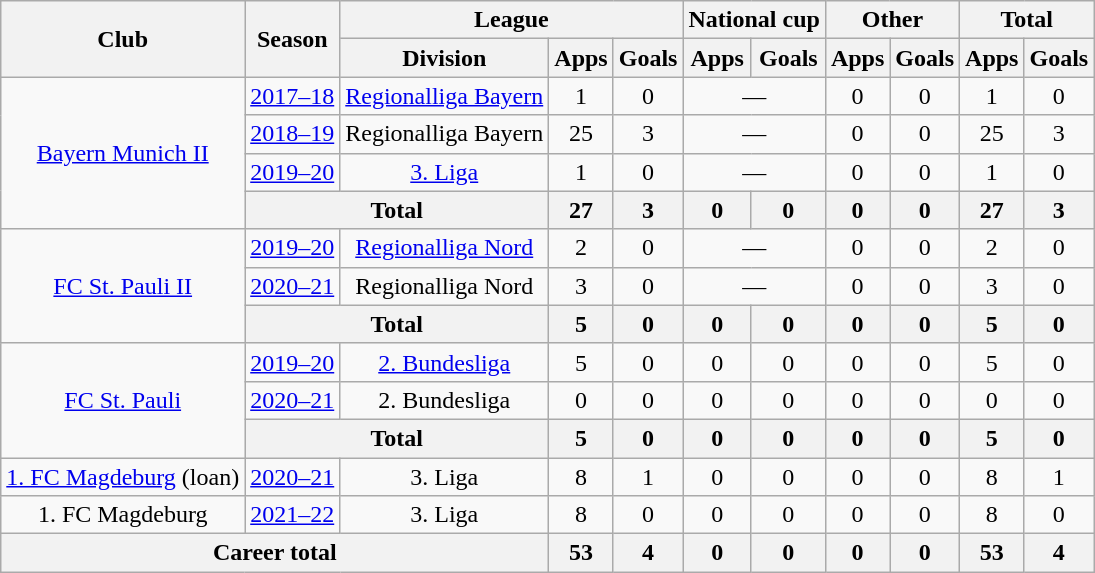<table class="wikitable" style="text-align: center">
<tr>
<th rowspan="2">Club</th>
<th rowspan="2">Season</th>
<th colspan="3">League</th>
<th colspan="2">National cup</th>
<th colspan="2">Other</th>
<th colspan="2">Total</th>
</tr>
<tr>
<th>Division</th>
<th>Apps</th>
<th>Goals</th>
<th>Apps</th>
<th>Goals</th>
<th>Apps</th>
<th>Goals</th>
<th>Apps</th>
<th>Goals</th>
</tr>
<tr>
<td rowspan="4"><a href='#'>Bayern Munich II</a></td>
<td><a href='#'>2017–18</a></td>
<td><a href='#'>Regionalliga Bayern</a></td>
<td>1</td>
<td>0</td>
<td colspan="2">—</td>
<td>0</td>
<td>0</td>
<td>1</td>
<td>0</td>
</tr>
<tr>
<td><a href='#'>2018–19</a></td>
<td>Regionalliga Bayern</td>
<td>25</td>
<td>3</td>
<td colspan="2">—</td>
<td>0</td>
<td>0</td>
<td>25</td>
<td>3</td>
</tr>
<tr>
<td><a href='#'>2019–20</a></td>
<td><a href='#'>3. Liga</a></td>
<td>1</td>
<td>0</td>
<td colspan="2">—</td>
<td>0</td>
<td>0</td>
<td>1</td>
<td>0</td>
</tr>
<tr>
<th colspan="2">Total</th>
<th>27</th>
<th>3</th>
<th>0</th>
<th>0</th>
<th>0</th>
<th>0</th>
<th>27</th>
<th>3</th>
</tr>
<tr>
<td rowspan="3"><a href='#'>FC St. Pauli II</a></td>
<td><a href='#'>2019–20</a></td>
<td><a href='#'>Regionalliga Nord</a></td>
<td>2</td>
<td>0</td>
<td colspan="2">—</td>
<td>0</td>
<td>0</td>
<td>2</td>
<td>0</td>
</tr>
<tr>
<td><a href='#'>2020–21</a></td>
<td>Regionalliga Nord</td>
<td>3</td>
<td>0</td>
<td colspan="2">—</td>
<td>0</td>
<td>0</td>
<td>3</td>
<td>0</td>
</tr>
<tr>
<th colspan="2">Total</th>
<th>5</th>
<th>0</th>
<th>0</th>
<th>0</th>
<th>0</th>
<th>0</th>
<th>5</th>
<th>0</th>
</tr>
<tr>
<td rowspan="3"><a href='#'>FC St. Pauli</a></td>
<td><a href='#'>2019–20</a></td>
<td><a href='#'>2. Bundesliga</a></td>
<td>5</td>
<td>0</td>
<td>0</td>
<td>0</td>
<td>0</td>
<td>0</td>
<td>5</td>
<td>0</td>
</tr>
<tr>
<td><a href='#'>2020–21</a></td>
<td>2. Bundesliga</td>
<td>0</td>
<td>0</td>
<td>0</td>
<td>0</td>
<td>0</td>
<td>0</td>
<td>0</td>
<td>0</td>
</tr>
<tr>
<th colspan="2">Total</th>
<th>5</th>
<th>0</th>
<th>0</th>
<th>0</th>
<th>0</th>
<th>0</th>
<th>5</th>
<th>0</th>
</tr>
<tr>
<td><a href='#'>1. FC Magdeburg</a> (loan)</td>
<td><a href='#'>2020–21</a></td>
<td>3. Liga</td>
<td>8</td>
<td>1</td>
<td>0</td>
<td>0</td>
<td>0</td>
<td>0</td>
<td>8</td>
<td>1</td>
</tr>
<tr>
<td>1. FC Magdeburg</td>
<td><a href='#'>2021–22</a></td>
<td>3. Liga</td>
<td>8</td>
<td>0</td>
<td>0</td>
<td>0</td>
<td>0</td>
<td>0</td>
<td>8</td>
<td>0</td>
</tr>
<tr>
<th colspan="3">Career total</th>
<th>53</th>
<th>4</th>
<th>0</th>
<th>0</th>
<th>0</th>
<th>0</th>
<th>53</th>
<th>4</th>
</tr>
</table>
